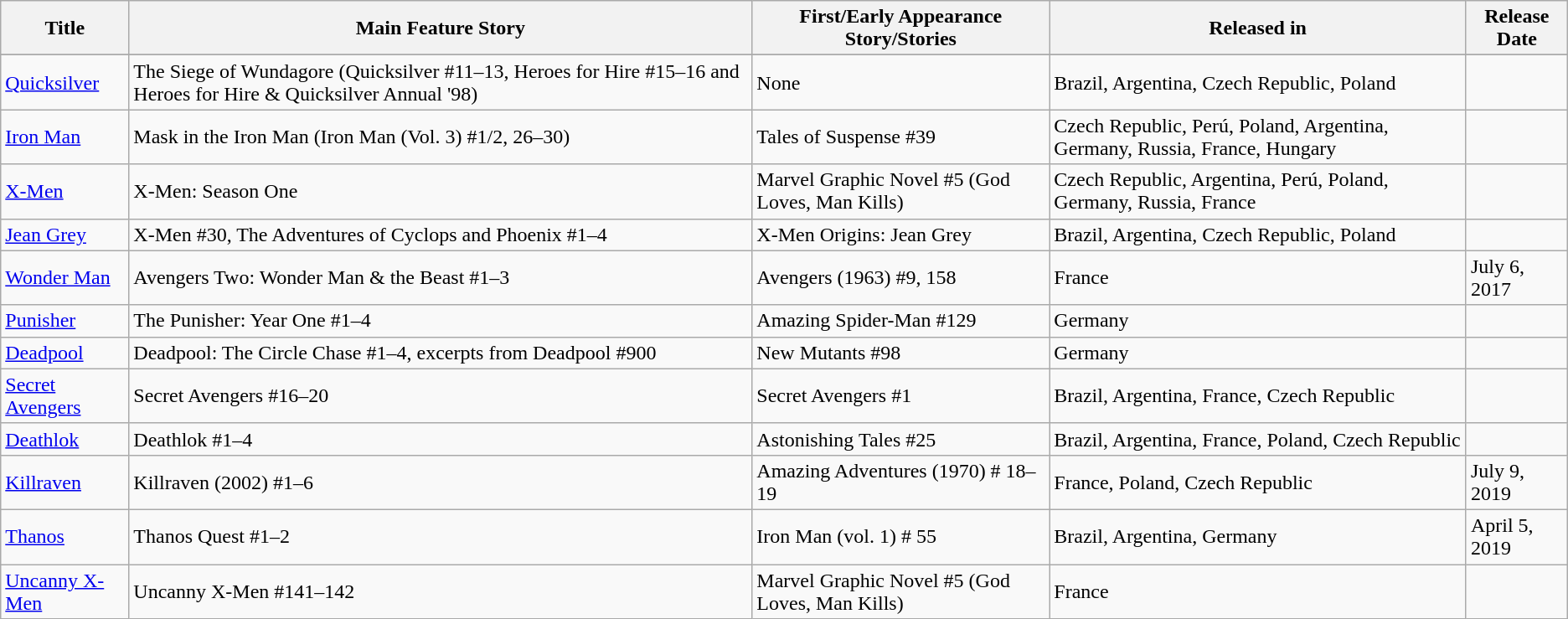<table class="wikitable sortable" style="text-align: left;">
<tr>
<th>Title</th>
<th>Main Feature Story</th>
<th>First/Early Appearance Story/Stories</th>
<th>Released in</th>
<th>Release Date</th>
</tr>
<tr valign="top">
</tr>
<tr>
<td><a href='#'>Quicksilver</a></td>
<td>The Siege of Wundagore (Quicksilver #11–13, Heroes for Hire #15–16 and Heroes for Hire & Quicksilver Annual '98)</td>
<td>None</td>
<td>Brazil, Argentina, Czech Republic, Poland</td>
<td></td>
</tr>
<tr>
<td><a href='#'>Iron Man</a></td>
<td>Mask in the Iron Man (Iron Man (Vol. 3) #1/2, 26–30)</td>
<td>Tales of Suspense #39</td>
<td>Czech Republic, Perú, Poland, Argentina, Germany, Russia, France, Hungary</td>
<td></td>
</tr>
<tr>
<td><a href='#'>X-Men</a></td>
<td>X-Men: Season One</td>
<td>Marvel Graphic Novel #5 (God Loves, Man Kills)</td>
<td>Czech Republic, Argentina, Perú, Poland, Germany, Russia, France</td>
<td></td>
</tr>
<tr>
<td><a href='#'>Jean Grey</a></td>
<td>X-Men #30, The Adventures of Cyclops and Phoenix #1–4</td>
<td>X-Men Origins: Jean Grey</td>
<td>Brazil, Argentina, Czech Republic, Poland</td>
<td></td>
</tr>
<tr>
<td><a href='#'>Wonder Man</a></td>
<td>Avengers Two: Wonder Man & the Beast #1–3</td>
<td>Avengers (1963) #9, 158</td>
<td>France</td>
<td>July 6, 2017</td>
</tr>
<tr>
<td><a href='#'>Punisher</a></td>
<td>The Punisher: Year One #1–4</td>
<td>Amazing Spider-Man #129</td>
<td>Germany</td>
<td></td>
</tr>
<tr>
<td><a href='#'>Deadpool</a></td>
<td>Deadpool: The Circle Chase #1–4, excerpts from Deadpool #900</td>
<td>New Mutants #98</td>
<td>Germany</td>
<td></td>
</tr>
<tr>
<td><a href='#'>Secret Avengers</a></td>
<td>Secret Avengers #16–20</td>
<td>Secret Avengers #1</td>
<td>Brazil, Argentina, France, Czech Republic</td>
<td></td>
</tr>
<tr>
<td><a href='#'>Deathlok</a></td>
<td>Deathlok #1–4</td>
<td>Astonishing Tales #25</td>
<td>Brazil, Argentina, France, Poland, Czech Republic</td>
<td></td>
</tr>
<tr>
<td><a href='#'>Killraven</a></td>
<td>Killraven (2002) #1–6</td>
<td>Amazing Adventures (1970) # 18–19</td>
<td>France, Poland, Czech Republic</td>
<td>July 9, 2019</td>
</tr>
<tr>
<td><a href='#'>Thanos</a></td>
<td>Thanos Quest #1–2</td>
<td>Iron Man (vol. 1) # 55</td>
<td>Brazil, Argentina, Germany</td>
<td>April 5, 2019</td>
</tr>
<tr>
<td><a href='#'>Uncanny X-Men</a></td>
<td>Uncanny X-Men #141–142</td>
<td>Marvel Graphic Novel #5 (God Loves, Man Kills)</td>
<td>France</td>
<td></td>
</tr>
</table>
